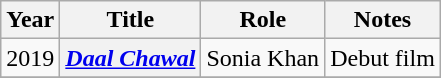<table class="wikitable sortable plainrowheaders">
<tr style="text-align:center;">
<th scope="col">Year</th>
<th scope="col">Title</th>
<th scope="col">Role</th>
<th class="unsortable" scope="col">Notes</th>
</tr>
<tr>
<td>2019</td>
<th scope="row"><em><a href='#'>Daal Chawal</a></em></th>
<td>Sonia Khan</td>
<td>Debut film</td>
</tr>
<tr>
</tr>
</table>
